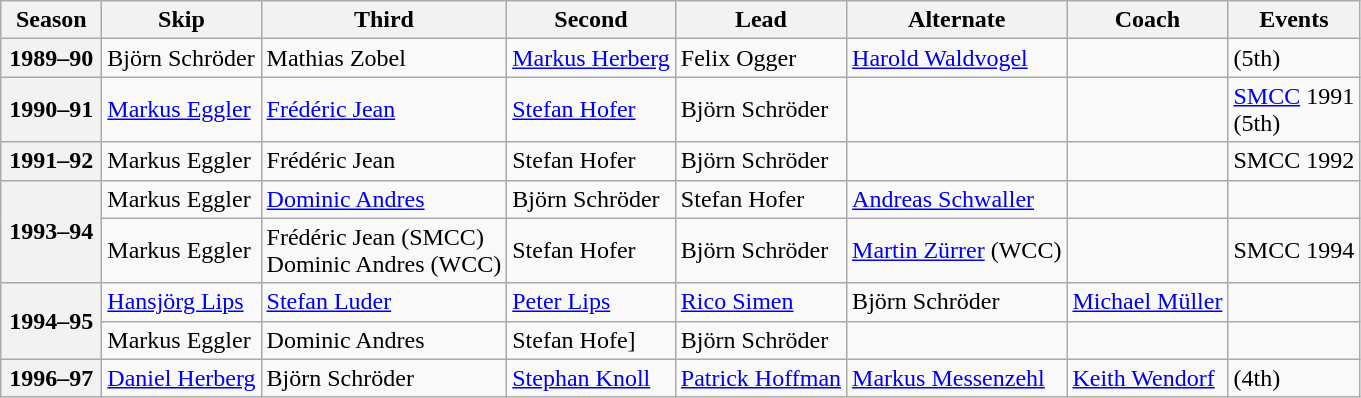<table class="wikitable">
<tr>
<th scope="col" width=60>Season</th>
<th scope="col">Skip</th>
<th scope="col">Third</th>
<th scope="col">Second</th>
<th scope="col">Lead</th>
<th scope="col">Alternate</th>
<th scope="col">Coach</th>
<th scope="col">Events</th>
</tr>
<tr>
<th scope="row">1989–90</th>
<td>Björn Schröder</td>
<td>Mathias Zobel</td>
<td><a href='#'>Markus Herberg</a></td>
<td>Felix Ogger</td>
<td><a href='#'>Harold Waldvogel</a></td>
<td></td>
<td> (5th)</td>
</tr>
<tr>
<th scope="row">1990–91</th>
<td><a href='#'>Markus Eggler</a></td>
<td><a href='#'>Frédéric Jean</a></td>
<td><a href='#'>Stefan Hofer</a></td>
<td>Björn Schröder</td>
<td></td>
<td></td>
<td><a href='#'>SMCC</a> 1991 <br> (5th)</td>
</tr>
<tr>
<th scope="row">1991–92</th>
<td>Markus Eggler</td>
<td>Frédéric Jean</td>
<td>Stefan Hofer</td>
<td>Björn Schröder</td>
<td></td>
<td></td>
<td>SMCC 1992 <br> </td>
</tr>
<tr>
<th scope="row" rowspan=2>1993–94</th>
<td>Markus Eggler</td>
<td><a href='#'>Dominic Andres</a></td>
<td>Björn Schröder</td>
<td>Stefan Hofer</td>
<td><a href='#'>Andreas Schwaller</a></td>
<td></td>
<td> </td>
</tr>
<tr>
<td>Markus Eggler</td>
<td>Frédéric Jean (SMCC)<br>Dominic Andres (WCC)</td>
<td>Stefan Hofer</td>
<td>Björn Schröder</td>
<td><a href='#'>Martin Zürrer</a> (WCC)</td>
<td></td>
<td>SMCC 1994 <br> </td>
</tr>
<tr>
<th scope="row" rowspan=2>1994–95</th>
<td><a href='#'>Hansjörg Lips</a></td>
<td><a href='#'>Stefan Luder</a></td>
<td><a href='#'>Peter Lips</a></td>
<td><a href='#'>Rico Simen</a></td>
<td>Björn Schröder</td>
<td><a href='#'>Michael Müller</a></td>
<td> </td>
</tr>
<tr>
<td>Markus Eggler</td>
<td>Dominic Andres</td>
<td>Stefan Hofe]</td>
<td>Björn Schröder</td>
<td></td>
<td></td>
<td></td>
</tr>
<tr>
<th scope="row">1996–97</th>
<td><a href='#'>Daniel Herberg</a></td>
<td>Björn Schröder</td>
<td><a href='#'>Stephan Knoll</a></td>
<td><a href='#'>Patrick Hoffman</a></td>
<td><a href='#'>Markus Messenzehl</a></td>
<td><a href='#'>Keith Wendorf</a></td>
<td> (4th)</td>
</tr>
</table>
